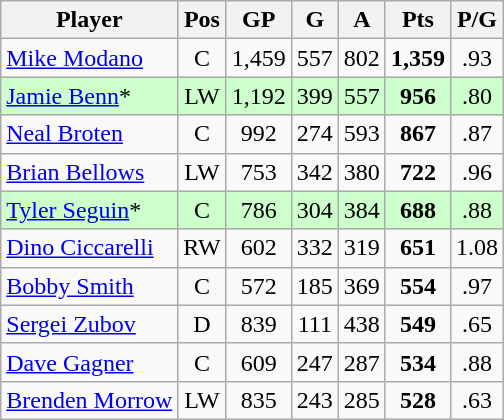<table class="wikitable" style="text-align:center;">
<tr>
<th>Player</th>
<th>Pos</th>
<th>GP</th>
<th>G</th>
<th>A</th>
<th>Pts</th>
<th>P/G</th>
</tr>
<tr>
<td style="text-align:left;"><a href='#'>Mike Modano</a></td>
<td>C</td>
<td>1,459</td>
<td>557</td>
<td>802</td>
<td><strong>1,359</strong></td>
<td>.93</td>
</tr>
<tr style="background:#cfc;">
<td style="text-align:left;"><a href='#'>Jamie Benn</a>*</td>
<td>LW</td>
<td>1,192</td>
<td>399</td>
<td>557</td>
<td><strong>956</strong></td>
<td>.80</td>
</tr>
<tr>
<td style="text-align:left;"><a href='#'>Neal Broten</a></td>
<td>C</td>
<td>992</td>
<td>274</td>
<td>593</td>
<td><strong>867</strong></td>
<td>.87</td>
</tr>
<tr>
<td style="text-align:left;"><a href='#'>Brian Bellows</a></td>
<td>LW</td>
<td>753</td>
<td>342</td>
<td>380</td>
<td><strong>722</strong></td>
<td>.96</td>
</tr>
<tr style="background:#cfc;">
<td style="text-align:left;"><a href='#'>Tyler Seguin</a>*</td>
<td>C</td>
<td>786</td>
<td>304</td>
<td>384</td>
<td><strong>688</strong></td>
<td>.88</td>
</tr>
<tr>
<td style="text-align:left;"><a href='#'>Dino Ciccarelli</a></td>
<td>RW</td>
<td>602</td>
<td>332</td>
<td>319</td>
<td><strong>651</strong></td>
<td>1.08</td>
</tr>
<tr>
<td style="text-align:left;"><a href='#'>Bobby Smith</a></td>
<td>C</td>
<td>572</td>
<td>185</td>
<td>369</td>
<td><strong>554</strong></td>
<td>.97</td>
</tr>
<tr>
<td style="text-align:left;"><a href='#'>Sergei Zubov</a></td>
<td>D</td>
<td>839</td>
<td>111</td>
<td>438</td>
<td><strong>549</strong></td>
<td>.65</td>
</tr>
<tr>
<td style="text-align:left;"><a href='#'>Dave Gagner</a></td>
<td>C</td>
<td>609</td>
<td>247</td>
<td>287</td>
<td><strong>534</strong></td>
<td>.88</td>
</tr>
<tr>
<td style="text-align:left;"><a href='#'>Brenden Morrow</a></td>
<td>LW</td>
<td>835</td>
<td>243</td>
<td>285</td>
<td><strong>528</strong></td>
<td>.63</td>
</tr>
</table>
